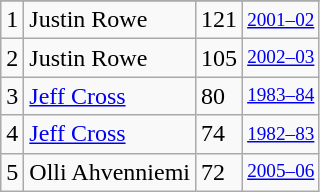<table class="wikitable">
<tr>
</tr>
<tr>
<td>1</td>
<td>Justin Rowe</td>
<td>121</td>
<td style="font-size:80%;"><a href='#'>2001–02</a></td>
</tr>
<tr>
<td>2</td>
<td>Justin Rowe</td>
<td>105</td>
<td style="font-size:80%;"><a href='#'>2002–03</a></td>
</tr>
<tr>
<td>3</td>
<td><a href='#'>Jeff Cross</a></td>
<td>80</td>
<td style="font-size:80%;"><a href='#'>1983–84</a></td>
</tr>
<tr>
<td>4</td>
<td><a href='#'>Jeff Cross</a></td>
<td>74</td>
<td style="font-size:80%;"><a href='#'>1982–83</a></td>
</tr>
<tr>
<td>5</td>
<td>Olli Ahvenniemi</td>
<td>72</td>
<td style="font-size:80%;"><a href='#'>2005–06</a></td>
</tr>
</table>
